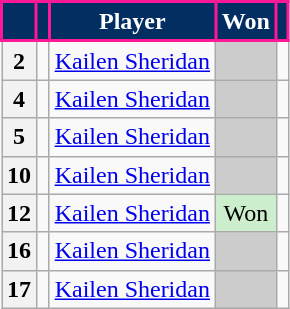<table class="wikitable sortable" style="text-align:center;">
<tr>
<th style="background:#032E62; color:white; border:2px solid #FC1896;" scope="col"></th>
<th style="background:#032E62; color:white; border:2px solid #FC1896;" scope="col"></th>
<th style="background:#032E62; color:white; border:2px solid #FC1896;" scope="col">Player</th>
<th style="background:#032E62; color:white; border:2px solid #FC1896;" scope="col">Won</th>
<th style="background:#032E62; color:white; border:2px solid #FC1896;" scope="col"></th>
</tr>
<tr>
<th scope="row">2</th>
<td></td>
<td><a href='#'>Kailen Sheridan</a></td>
<td style="background:#ccc;"></td>
<td></td>
</tr>
<tr>
<th scope="row">4</th>
<td></td>
<td><a href='#'>Kailen Sheridan</a></td>
<td style="background:#ccc;"></td>
<td></td>
</tr>
<tr>
<th scope="row">5</th>
<td></td>
<td><a href='#'>Kailen Sheridan</a></td>
<td style="background:#ccc;"></td>
<td></td>
</tr>
<tr>
<th scope="row">10</th>
<td></td>
<td><a href='#'>Kailen Sheridan</a></td>
<td style="background:#ccc;"></td>
<td></td>
</tr>
<tr>
<th scope="row">12</th>
<td></td>
<td><a href='#'>Kailen Sheridan</a></td>
<td style="background:#cec;">Won</td>
<td></td>
</tr>
<tr>
<th scope="row">16</th>
<td></td>
<td><a href='#'>Kailen Sheridan</a></td>
<td style="background:#ccc;"></td>
<td></td>
</tr>
<tr>
<th scope="row">17</th>
<td></td>
<td><a href='#'>Kailen Sheridan</a></td>
<td style="background:#ccc;"></td>
<td></td>
</tr>
</table>
